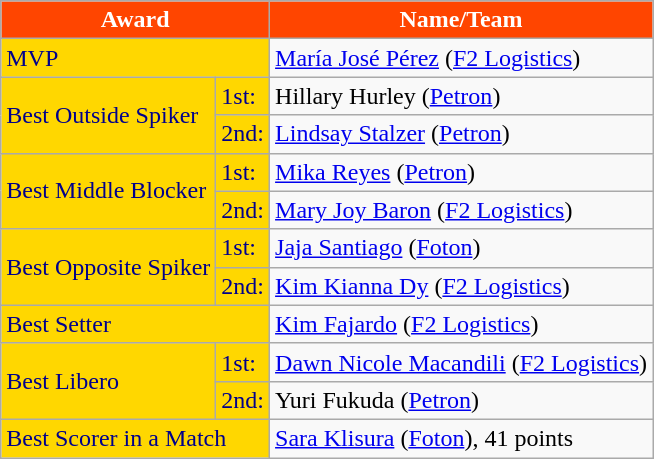<table class="wikitable">
<tr>
<th style="background:#FF4500; color:#FFFFFF;" colspan="2">Award</th>
<th style="background:#FF4500; color:#FFFFFF;">Name/Team</th>
</tr>
<tr>
<td style="background:#FFD700; color:#00008B;" colspan="2">MVP</td>
<td> <a href='#'>María José Pérez</a> (<a href='#'>F2 Logistics</a>)</td>
</tr>
<tr>
<td style="background:#FFD700; color:#00008B;" rowspan=2>Best Outside Spiker</td>
<td style="background:#FFD700; color:#00008B;">1st:</td>
<td> Hillary Hurley (<a href='#'>Petron</a>)</td>
</tr>
<tr>
<td style="background:#FFD700; color:#00008B;">2nd:</td>
<td> <a href='#'>Lindsay Stalzer</a> (<a href='#'>Petron</a>)</td>
</tr>
<tr>
<td style="background:#FFD700; color:#00008B;" rowspan="2">Best Middle Blocker</td>
<td style="background:#FFD700; color:#00008B;">1st:</td>
<td> <a href='#'>Mika Reyes</a> (<a href='#'>Petron</a>)</td>
</tr>
<tr>
<td style="background:#FFD700; color:#00008B;">2nd:</td>
<td> <a href='#'>Mary Joy Baron</a> (<a href='#'>F2 Logistics</a>)</td>
</tr>
<tr>
<td style="background:#FFD700; color:#00008B;" rowspan="2">Best Opposite Spiker</td>
<td style="background:#FFD700; color:#00008B;">1st:</td>
<td> <a href='#'>Jaja Santiago</a> (<a href='#'>Foton</a>)</td>
</tr>
<tr>
<td style="background:#FFD700; color:#00008B;">2nd:</td>
<td> <a href='#'>Kim Kianna Dy</a> (<a href='#'>F2 Logistics</a>)</td>
</tr>
<tr>
<td style="background:#FFD700; color:#00008B;" colspan="2">Best Setter</td>
<td> <a href='#'>Kim Fajardo</a> (<a href='#'>F2 Logistics</a>)</td>
</tr>
<tr>
<td style="background:#FFD700; color:#00008B;" rowspan="2">Best Libero</td>
<td style="background:#FFD700; color:#00008B;">1st:</td>
<td> <a href='#'>Dawn Nicole Macandili</a> (<a href='#'>F2 Logistics</a>)</td>
</tr>
<tr>
<td style="background:#FFD700; color:#00008B;">2nd:</td>
<td> Yuri Fukuda (<a href='#'>Petron</a>)</td>
</tr>
<tr>
<td style="background:#FFD700; color:#00008B;" colspan="2">Best Scorer in a Match</td>
<td> <a href='#'>Sara Klisura</a> (<a href='#'>Foton</a>), 41 points</td>
</tr>
</table>
